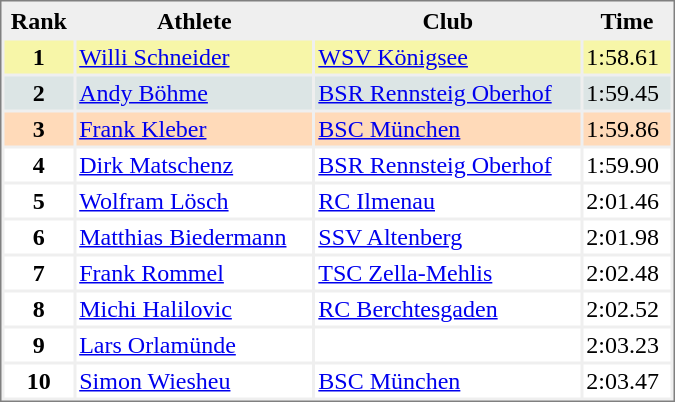<table style="border:1px solid #808080; background-color:#EFEFEF;" cellspacing="2" cellpadding="2" width="450">
<tr bgcolor="#EFEFEF">
<th>Rank</th>
<th>Athlete</th>
<th>Club</th>
<th>Time</th>
</tr>
<tr valign="top" bgcolor="#F7F6A8">
<th>1</th>
<td><a href='#'>Willi Schneider</a></td>
<td><a href='#'>WSV Königsee</a></td>
<td>1:58.61</td>
</tr>
<tr valign="top" bgcolor="#DCE5E5">
<th>2</th>
<td><a href='#'>Andy Böhme</a></td>
<td><a href='#'>BSR Rennsteig Oberhof</a></td>
<td>1:59.45</td>
</tr>
<tr valign="top" bgcolor="#FFDAB9">
<th>3</th>
<td><a href='#'>Frank Kleber</a></td>
<td><a href='#'>BSC München</a></td>
<td>1:59.86</td>
</tr>
<tr valign="top" bgcolor="#FFFFFF">
<th>4</th>
<td><a href='#'>Dirk Matschenz</a></td>
<td><a href='#'>BSR Rennsteig Oberhof</a></td>
<td>1:59.90</td>
</tr>
<tr valign="top" bgcolor="#FFFFFF">
<th>5</th>
<td><a href='#'>Wolfram Lösch</a></td>
<td><a href='#'>RC Ilmenau</a></td>
<td>2:01.46</td>
</tr>
<tr valign="top" bgcolor="#FFFFFF">
<th>6</th>
<td><a href='#'>Matthias Biedermann</a></td>
<td><a href='#'>SSV Altenberg</a></td>
<td>2:01.98</td>
</tr>
<tr valign="top" bgcolor="#FFFFFF">
<th>7</th>
<td><a href='#'>Frank Rommel</a></td>
<td><a href='#'>TSC Zella-Mehlis</a></td>
<td>2:02.48</td>
</tr>
<tr valign="top" bgcolor="#FFFFFF">
<th>8</th>
<td><a href='#'>Michi Halilovic</a></td>
<td><a href='#'>RC Berchtesgaden</a></td>
<td>2:02.52</td>
</tr>
<tr valign="top" bgcolor="#FFFFFF">
<th>9</th>
<td><a href='#'>Lars Orlamünde</a></td>
<td></td>
<td>2:03.23</td>
</tr>
<tr valign="top" bgcolor="#FFFFFF">
<th>10</th>
<td><a href='#'>Simon Wiesheu</a></td>
<td><a href='#'>BSC München</a></td>
<td>2:03.47</td>
</tr>
</table>
